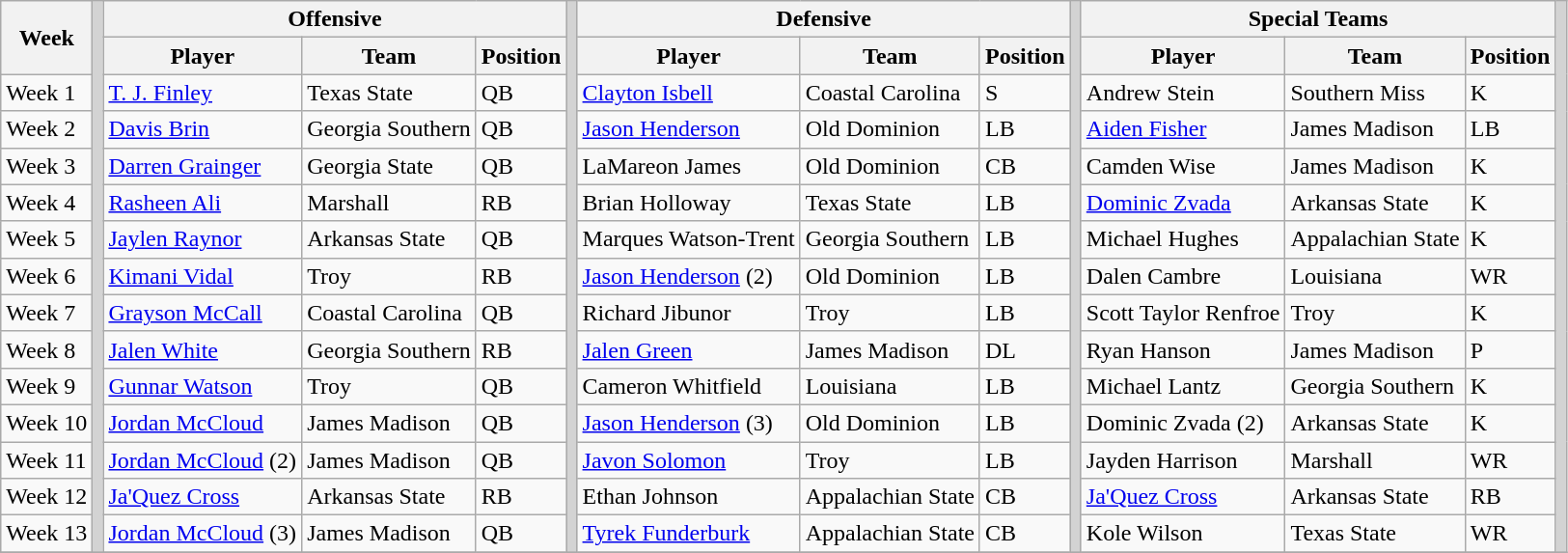<table class="wikitable" border="1">
<tr>
<th rowspan="2">Week</th>
<th rowSpan="15" style="background-color:lightgrey;"></th>
<th colspan="3">Offensive</th>
<th rowSpan="15" style="background-color:lightgrey;"></th>
<th colspan="3">Defensive</th>
<th rowSpan="15" style="background-color:lightgrey;"></th>
<th colspan="3">Special Teams</th>
<th rowSpan="15" style="background-color:lightgrey;"></th>
</tr>
<tr>
<th>Player</th>
<th>Team</th>
<th>Position</th>
<th>Player</th>
<th>Team</th>
<th>Position</th>
<th>Player</th>
<th>Team</th>
<th>Position</th>
</tr>
<tr>
<td>Week 1</td>
<td><a href='#'>T. J. Finley</a></td>
<td>Texas State</td>
<td>QB</td>
<td><a href='#'>Clayton Isbell</a></td>
<td>Coastal Carolina</td>
<td>S</td>
<td>Andrew Stein</td>
<td>Southern Miss</td>
<td>K</td>
</tr>
<tr>
<td>Week 2</td>
<td><a href='#'>Davis Brin</a></td>
<td>Georgia Southern</td>
<td>QB</td>
<td><a href='#'>Jason Henderson</a></td>
<td>Old Dominion</td>
<td>LB</td>
<td><a href='#'>Aiden Fisher</a></td>
<td>James Madison</td>
<td>LB</td>
</tr>
<tr>
<td>Week 3</td>
<td><a href='#'>Darren Grainger</a></td>
<td>Georgia State</td>
<td>QB</td>
<td>LaMareon James</td>
<td>Old Dominion</td>
<td>CB</td>
<td>Camden Wise</td>
<td>James Madison</td>
<td>K</td>
</tr>
<tr>
<td>Week 4</td>
<td><a href='#'>Rasheen Ali</a></td>
<td>Marshall</td>
<td>RB</td>
<td>Brian Holloway</td>
<td>Texas State</td>
<td>LB</td>
<td><a href='#'>Dominic Zvada</a></td>
<td>Arkansas State</td>
<td>K</td>
</tr>
<tr>
<td>Week 5</td>
<td><a href='#'>Jaylen Raynor</a></td>
<td>Arkansas State</td>
<td>QB</td>
<td>Marques Watson-Trent</td>
<td>Georgia Southern</td>
<td>LB</td>
<td>Michael Hughes</td>
<td>Appalachian State</td>
<td>K</td>
</tr>
<tr>
<td>Week 6</td>
<td><a href='#'>Kimani Vidal</a></td>
<td>Troy</td>
<td>RB</td>
<td><a href='#'>Jason Henderson</a> (2)</td>
<td>Old Dominion</td>
<td>LB</td>
<td>Dalen Cambre</td>
<td>Louisiana</td>
<td>WR</td>
</tr>
<tr>
<td>Week 7</td>
<td><a href='#'>Grayson McCall</a></td>
<td>Coastal Carolina</td>
<td>QB</td>
<td>Richard Jibunor</td>
<td>Troy</td>
<td>LB</td>
<td>Scott Taylor Renfroe</td>
<td>Troy</td>
<td>K</td>
</tr>
<tr>
<td>Week 8</td>
<td><a href='#'>Jalen White</a></td>
<td>Georgia Southern</td>
<td>RB</td>
<td><a href='#'>Jalen Green</a></td>
<td>James Madison</td>
<td>DL</td>
<td>Ryan Hanson</td>
<td>James Madison</td>
<td>P</td>
</tr>
<tr>
<td>Week 9</td>
<td><a href='#'>Gunnar Watson</a></td>
<td>Troy</td>
<td>QB</td>
<td>Cameron Whitfield</td>
<td>Louisiana</td>
<td>LB</td>
<td>Michael Lantz</td>
<td>Georgia Southern</td>
<td>K</td>
</tr>
<tr>
<td>Week 10</td>
<td><a href='#'>Jordan McCloud</a></td>
<td>James Madison</td>
<td>QB</td>
<td><a href='#'>Jason Henderson</a> (3)</td>
<td>Old Dominion</td>
<td>LB</td>
<td>Dominic Zvada (2)</td>
<td>Arkansas State</td>
<td>K</td>
</tr>
<tr>
<td>Week 11</td>
<td><a href='#'>Jordan McCloud</a> (2)</td>
<td>James Madison</td>
<td>QB</td>
<td><a href='#'>Javon Solomon</a></td>
<td>Troy</td>
<td>LB</td>
<td>Jayden Harrison</td>
<td>Marshall</td>
<td>WR</td>
</tr>
<tr>
<td>Week 12</td>
<td><a href='#'>Ja'Quez Cross</a></td>
<td>Arkansas State</td>
<td>RB</td>
<td>Ethan Johnson</td>
<td>Appalachian State</td>
<td>CB</td>
<td><a href='#'>Ja'Quez Cross</a></td>
<td>Arkansas State</td>
<td>RB</td>
</tr>
<tr>
<td>Week 13</td>
<td><a href='#'>Jordan McCloud</a> (3)</td>
<td>James Madison</td>
<td>QB</td>
<td><a href='#'>Tyrek Funderburk</a></td>
<td>Appalachian State</td>
<td>CB</td>
<td>Kole Wilson</td>
<td>Texas State</td>
<td>WR</td>
</tr>
<tr>
</tr>
</table>
